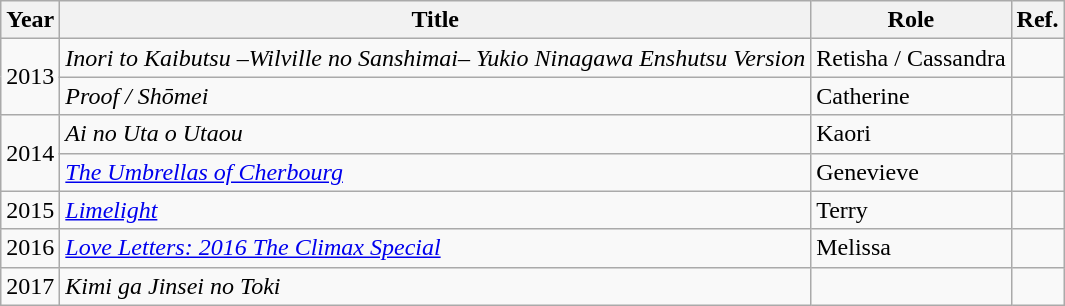<table class="wikitable">
<tr>
<th>Year</th>
<th>Title</th>
<th>Role</th>
<th>Ref.</th>
</tr>
<tr>
<td rowspan="2">2013</td>
<td><em>Inori to Kaibutsu –Wilville no Sanshimai– Yukio Ninagawa Enshutsu Version</em></td>
<td>Retisha / Cassandra</td>
<td></td>
</tr>
<tr>
<td><em>Proof / Shōmei</em></td>
<td>Catherine</td>
<td></td>
</tr>
<tr>
<td rowspan="2">2014</td>
<td><em>Ai no Uta o Utaou</em></td>
<td>Kaori</td>
<td></td>
</tr>
<tr>
<td><em><a href='#'>The Umbrellas of Cherbourg</a></em></td>
<td>Genevieve</td>
<td></td>
</tr>
<tr>
<td>2015</td>
<td><em><a href='#'>Limelight</a></em></td>
<td>Terry</td>
<td></td>
</tr>
<tr>
<td>2016</td>
<td><em><a href='#'>Love Letters: 2016 The Climax Special</a></em></td>
<td>Melissa</td>
<td></td>
</tr>
<tr>
<td>2017</td>
<td><em>Kimi ga Jinsei no Toki</em></td>
<td></td>
<td></td>
</tr>
</table>
